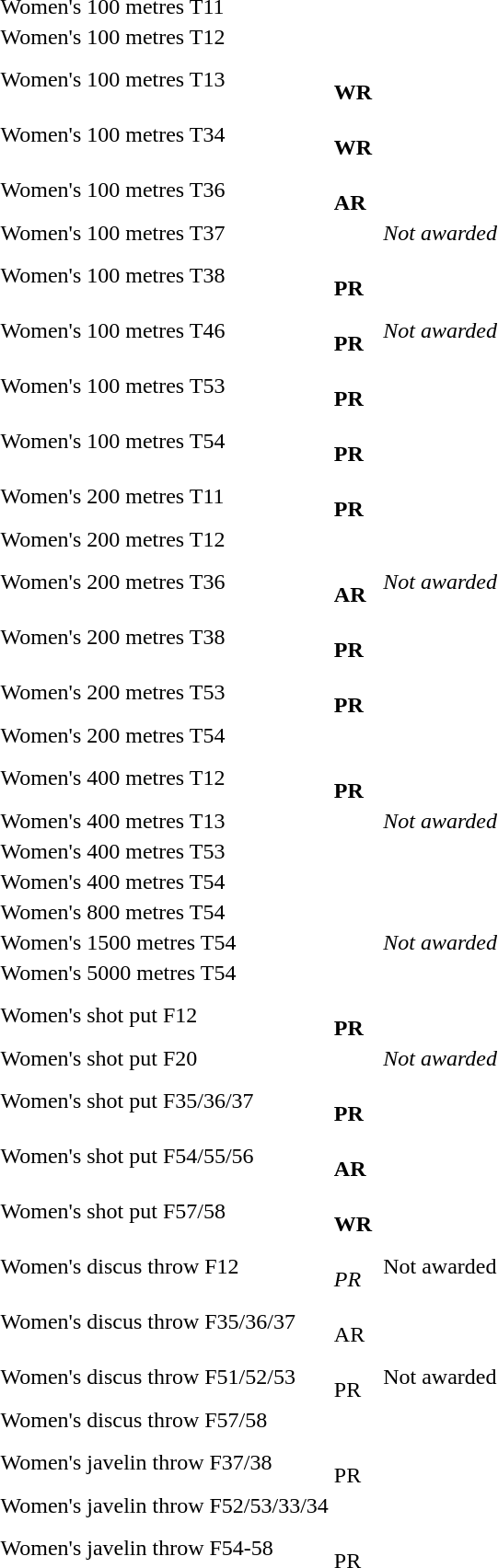<table>
<tr>
<td>Women's 100 metres T11</td>
<td></td>
<td></td>
<td></td>
</tr>
<tr>
<td>Women's 100 metres T12</td>
<td></td>
<td></td>
<td></td>
</tr>
<tr>
<td>Women's 100 metres T13</td>
<td><br><strong>WR</strong></td>
<td></td>
<td></td>
</tr>
<tr>
<td>Women's 100 metres T34</td>
<td><br><strong>WR</strong></td>
<td></td>
<td></td>
</tr>
<tr>
<td>Women's 100 metres T36</td>
<td><br><strong>AR</strong></td>
<td></td>
<td></td>
</tr>
<tr>
<td>Women's 100 metres T37</td>
<td></td>
<td></td>
<td><em>Not awarded</em></td>
</tr>
<tr>
<td>Women's 100 metres T38</td>
<td><br><strong>PR</strong></td>
<td></td>
<td></td>
</tr>
<tr>
<td>Women's 100 metres T46</td>
<td><br><strong>PR</strong></td>
<td></td>
<td><em>Not awarded</em></td>
</tr>
<tr>
<td>Women's 100 metres T53</td>
<td><br><strong>PR</strong></td>
<td></td>
<td></td>
</tr>
<tr>
<td>Women's 100 metres T54</td>
<td><br><strong>PR</strong></td>
<td></td>
<td></td>
</tr>
<tr>
<td>Women's 200 metres T11</td>
<td><br><strong>PR</strong></td>
<td></td>
<td></td>
</tr>
<tr>
<td>Women's 200 metres T12</td>
<td></td>
<td></td>
<td></td>
</tr>
<tr>
<td>Women's 200 metres T36</td>
<td><br><strong>AR</strong></td>
<td></td>
<td><em>Not awarded</em></td>
</tr>
<tr>
<td>Women's 200 metres T38</td>
<td><br><strong>PR</strong></td>
<td></td>
<td></td>
</tr>
<tr>
<td>Women's 200 metres T53</td>
<td><br><strong>PR</strong></td>
<td></td>
<td></td>
</tr>
<tr>
<td>Women's 200 metres T54</td>
<td></td>
<td></td>
<td></td>
</tr>
<tr>
<td>Women's 400 metres T12</td>
<td><br><strong>PR</strong></td>
<td></td>
<td></td>
</tr>
<tr>
<td>Women's 400 metres T13</td>
<td></td>
<td></td>
<td><em>Not awarded</em></td>
</tr>
<tr>
<td>Women's 400 metres T53</td>
<td></td>
<td></td>
<td></td>
</tr>
<tr>
<td>Women's 400 metres T54</td>
<td></td>
<td></td>
<td></td>
</tr>
<tr>
<td>Women's 800 metres T54</td>
<td></td>
<td></td>
<td></td>
</tr>
<tr>
<td>Women's 1500 metres T54</td>
<td></td>
<td></td>
<td><em>Not awarded</em></td>
</tr>
<tr>
<td>Women's 5000 metres T54</td>
<td></td>
<td></td>
<td></td>
</tr>
<tr>
<td>Women's shot put F12</td>
<td><br><strong>PR</strong></td>
<td></td>
<td></td>
</tr>
<tr>
<td>Women's shot put F20</td>
<td></td>
<td></td>
<td><em>Not awarded</em></td>
</tr>
<tr>
<td>Women's shot put F35/36/37</td>
<td><br><strong>PR</strong></td>
<td></td>
<td></td>
</tr>
<tr>
<td>Women's shot put F54/55/56</td>
<td><br><strong>AR</strong></td>
<td></td>
<td></td>
</tr>
<tr>
<td>Women's shot put F57/58</td>
<td><br><strong>WR</strong></td>
<td></td>
<td></td>
</tr>
<tr>
<td>Women's discus throw F12</td>
<td><br><em>PR<strong></td>
<td></td>
<td></em>Not awarded<em></td>
</tr>
<tr>
<td>Women's discus throw F35/36/37</td>
<td><br></strong>AR<strong></td>
<td></td>
<td></td>
</tr>
<tr>
<td>Women's discus throw F51/52/53</td>
<td><br></strong>PR<strong></td>
<td></td>
<td></em>Not awarded<em></td>
</tr>
<tr>
<td>Women's discus throw F57/58</td>
<td></td>
<td></td>
<td></td>
</tr>
<tr>
<td>Women's javelin throw F37/38</td>
<td><br></strong>PR<strong></td>
<td></td>
<td></td>
</tr>
<tr>
<td>Women's javelin throw F52/53/33/34</td>
<td></td>
<td></td>
<td></td>
</tr>
<tr>
<td>Women's javelin throw F54-58</td>
<td><br></strong>PR<strong></td>
<td></td>
<td></td>
</tr>
</table>
